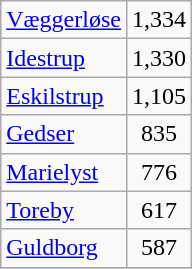<table class="wikitable" style="float:left; margin-right:1em">
<tr>
<td><a href='#'>Væggerløse</a></td>
<td align="center">1,334</td>
</tr>
<tr>
<td><a href='#'>Idestrup</a></td>
<td align="center">1,330</td>
</tr>
<tr>
<td><a href='#'>Eskilstrup</a></td>
<td align="center">1,105</td>
</tr>
<tr>
<td><a href='#'>Gedser</a></td>
<td align="center">835</td>
</tr>
<tr>
<td><a href='#'>Marielyst</a></td>
<td align="center">776</td>
</tr>
<tr>
<td><a href='#'>Toreby</a></td>
<td align="center">617</td>
</tr>
<tr>
<td><a href='#'>Guldborg</a></td>
<td align="center">587</td>
</tr>
<tr>
</tr>
</table>
